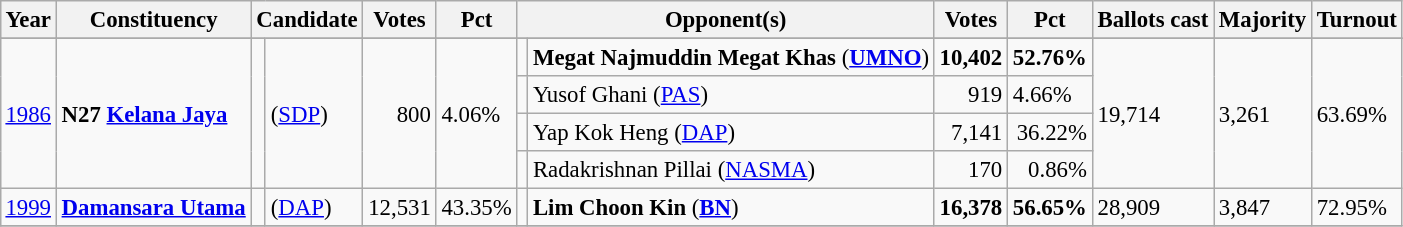<table class="wikitable" style="margin:0.5em ; font-size:95%">
<tr>
<th>Year</th>
<th>Constituency</th>
<th colspan=2>Candidate</th>
<th>Votes</th>
<th>Pct</th>
<th colspan=2>Opponent(s)</th>
<th>Votes</th>
<th>Pct</th>
<th>Ballots cast</th>
<th>Majority</th>
<th>Turnout</th>
</tr>
<tr>
</tr>
<tr>
<td rowspan=4><a href='#'>1986</a></td>
<td rowspan=4><strong>N27 <a href='#'>Kelana Jaya</a></strong></td>
<td rowspan=4 ></td>
<td rowspan=4> (<a href='#'>SDP</a>)</td>
<td rowspan="4" align="right">800</td>
<td rowspan="4">4.06%</td>
<td></td>
<td><strong>Megat Najmuddin Megat Khas</strong> (<a href='#'><strong>UMNO</strong></a>)</td>
<td align="right"><strong>10,402</strong></td>
<td><strong>52.76%</strong></td>
<td rowspan=4>19,714</td>
<td rowspan=4>3,261</td>
<td rowspan=4>63.69%</td>
</tr>
<tr>
<td bgcolor=></td>
<td>Yusof Ghani (<a href='#'>PAS</a>)</td>
<td align="right">919</td>
<td>4.66%</td>
</tr>
<tr>
<td></td>
<td>Yap Kok Heng (<a href='#'>DAP</a>)</td>
<td align="right">7,141</td>
<td align="right">36.22%</td>
</tr>
<tr>
<td></td>
<td>Radakrishnan Pillai (<a href='#'>NASMA</a>)</td>
<td align="right">170</td>
<td align="right">0.86%</td>
</tr>
<tr>
<td><a href='#'>1999</a></td>
<td><strong><a href='#'>Damansara Utama</a></strong></td>
<td></td>
<td> (<a href='#'>DAP</a>)</td>
<td align="right">12,531</td>
<td>43.35%</td>
<td></td>
<td><strong>Lim Choon Kin</strong> (<a href='#'><strong>BN</strong></a>)</td>
<td align="right"><strong>16,378</strong></td>
<td><strong>56.65%</strong></td>
<td>28,909</td>
<td>3,847</td>
<td>72.95%</td>
</tr>
<tr>
</tr>
</table>
